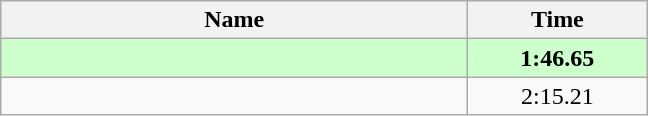<table class="wikitable" style="text-align:center;">
<tr>
<th style="width:19em">Name</th>
<th style="width:7em">Time</th>
</tr>
<tr bgcolor=ccffcc>
<td align=left><strong></strong></td>
<td><strong>1:46.65</strong></td>
</tr>
<tr>
<td align=left></td>
<td>2:15.21</td>
</tr>
</table>
